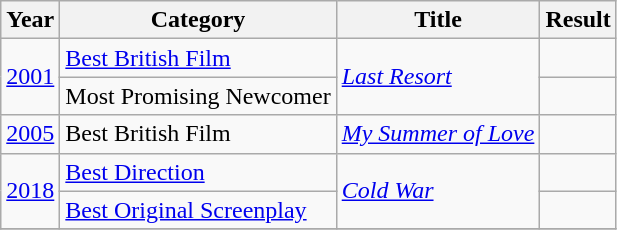<table class=wikitable>
<tr>
<th scope="col">Year</th>
<th scope="col">Category</th>
<th scope="col">Title</th>
<th scope="col">Result</th>
</tr>
<tr>
<td rowspan="2"><a href='#'>2001</a></td>
<td><a href='#'>Best British Film</a></td>
<td rowspan="2"><em><a href='#'>Last Resort</a></em></td>
<td></td>
</tr>
<tr>
<td>Most Promising Newcomer</td>
<td></td>
</tr>
<tr>
<td><a href='#'>2005</a></td>
<td>Best British Film</td>
<td><em><a href='#'>My Summer of Love</a></em></td>
<td></td>
</tr>
<tr>
<td rowspan="2"><a href='#'>2018</a></td>
<td><a href='#'>Best Direction</a></td>
<td rowspan="2"><em><a href='#'>Cold War</a></em></td>
<td></td>
</tr>
<tr>
<td><a href='#'>Best Original Screenplay</a></td>
<td></td>
</tr>
<tr>
</tr>
</table>
